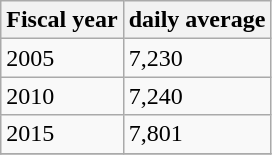<table class="wikitable">
<tr>
<th>Fiscal year</th>
<th>daily average</th>
</tr>
<tr>
<td>2005</td>
<td>7,230</td>
</tr>
<tr>
<td>2010</td>
<td>7,240</td>
</tr>
<tr>
<td>2015</td>
<td>7,801</td>
</tr>
<tr>
</tr>
</table>
